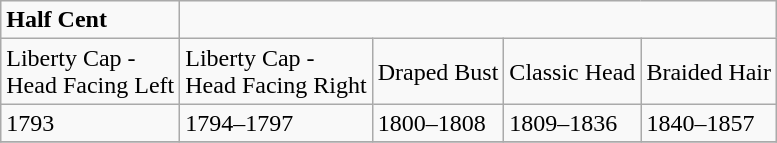<table class="wikitable">
<tr>
<td><strong>Half Cent</strong></td>
</tr>
<tr>
<td>Liberty Cap -<br>Head Facing Left</td>
<td>Liberty Cap -<br>Head Facing Right</td>
<td>Draped Bust</td>
<td>Classic Head</td>
<td>Braided Hair</td>
</tr>
<tr>
<td>1793</td>
<td>1794–1797</td>
<td>1800–1808</td>
<td>1809–1836</td>
<td>1840–1857</td>
</tr>
<tr>
</tr>
</table>
